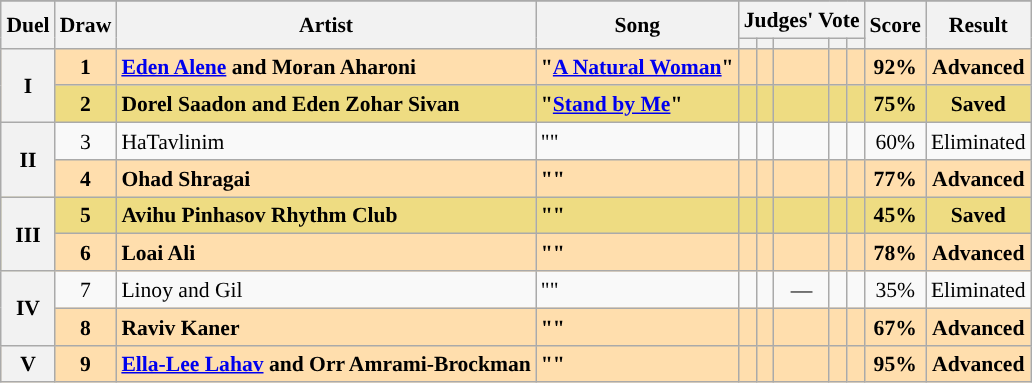<table class="sortable wikitable" style="margin: 1em auto 1em auto; text-align:center; font-size:90%; line-height:18px;">
<tr>
</tr>
<tr>
<th rowspan="2" class="unsortable">Duel</th>
<th rowspan="2">Draw</th>
<th rowspan="2">Artist</th>
<th rowspan="2">Song</th>
<th colspan="5" class="unsortable">Judges' Vote</th>
<th rowspan="2">Score</th>
<th rowspan="2">Result</th>
</tr>
<tr>
<th class="unsortable"></th>
<th class="unsortable"></th>
<th class="unsortable"></th>
<th class="unsortable"></th>
<th class="unsortable"></th>
</tr>
<tr style="font-weight:bold; background:navajowhite;">
<th rowspan="2">I</th>
<td>1</td>
<td align="left"><a href='#'>Eden Alene</a> and Moran Aharoni</td>
<td align="left">"<a href='#'>A Natural Woman</a>"</td>
<td></td>
<td></td>
<td></td>
<td></td>
<td></td>
<td>92%</td>
<td>Advanced</td>
</tr>
<tr style="font-weight:bold; background:#eedc82;">
<td>2</td>
<td align="left">Dorel Saadon and Eden Zohar Sivan</td>
<td align="left">"<a href='#'>Stand by Me</a>"</td>
<td></td>
<td></td>
<td></td>
<td></td>
<td></td>
<td>75%</td>
<td>Saved</td>
</tr>
<tr>
<th rowspan="2">II</th>
<td>3</td>
<td align="left">HaTavlinim</td>
<td align="left">""</td>
<td></td>
<td></td>
<td></td>
<td></td>
<td></td>
<td>60%</td>
<td>Eliminated</td>
</tr>
<tr style="font-weight:bold; background:navajowhite;">
<td>4</td>
<td align="left">Ohad Shragai</td>
<td align="left">""</td>
<td></td>
<td></td>
<td></td>
<td></td>
<td></td>
<td>77%</td>
<td>Advanced</td>
</tr>
<tr style="font-weight:bold; background:#eedc82;">
<th rowspan="2">III</th>
<td>5</td>
<td align="left">Avihu Pinhasov Rhythm Club</td>
<td align="left">""</td>
<td></td>
<td></td>
<td></td>
<td></td>
<td></td>
<td>45%</td>
<td>Saved</td>
</tr>
<tr style="font-weight:bold; background:navajowhite;">
<td>6</td>
<td align="left">Loai Ali</td>
<td align="left">""</td>
<td></td>
<td></td>
<td></td>
<td></td>
<td></td>
<td>78%</td>
<td>Advanced</td>
</tr>
<tr>
<th rowspan="2">IV</th>
<td>7</td>
<td align="left">Linoy and Gil</td>
<td align="left">""</td>
<td></td>
<td></td>
<td>—</td>
<td></td>
<td></td>
<td>35%</td>
<td>Eliminated</td>
</tr>
<tr style="font-weight:bold; background:navajowhite;">
<td>8</td>
<td align="left">Raviv Kaner</td>
<td align="left">""</td>
<td></td>
<td></td>
<td></td>
<td></td>
<td></td>
<td>67%</td>
<td>Advanced</td>
</tr>
<tr style="font-weight:bold; background:navajowhite;">
<th>V</th>
<td>9</td>
<td align="left"><a href='#'>Ella-Lee Lahav</a> and Orr Amrami-Brockman</td>
<td align="left">""</td>
<td></td>
<td></td>
<td></td>
<td></td>
<td></td>
<td>95%</td>
<td>Advanced</td>
</tr>
</table>
